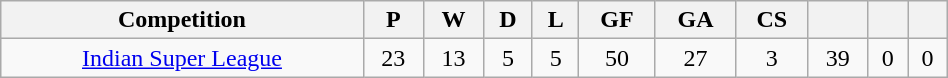<table class="wikitable" style="text-align:center;width:50%;">
<tr>
<th>Competition</th>
<th>P</th>
<th>W</th>
<th>D</th>
<th>L</th>
<th>GF</th>
<th>GA</th>
<th>CS</th>
<th></th>
<th></th>
<th></th>
</tr>
<tr>
<td><a href='#'>Indian Super League</a></td>
<td>23</td>
<td>13</td>
<td>5</td>
<td>5</td>
<td>50</td>
<td>27</td>
<td>3</td>
<td>39</td>
<td>0</td>
<td>0</td>
</tr>
</table>
